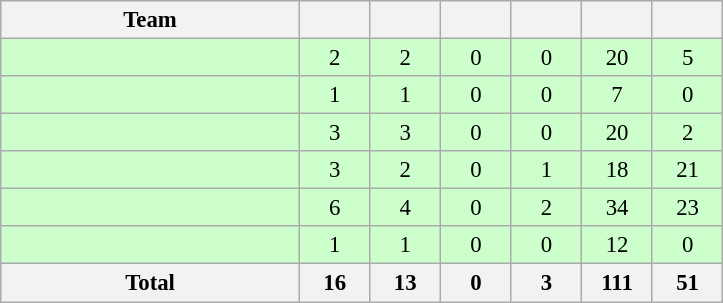<table class="wikitable" style="font-size:95%; text-align:center">
<tr>
<th width=192>Team</th>
<th width=40></th>
<th width=40></th>
<th width=40></th>
<th width=40></th>
<th width=40></th>
<th width=40></th>
</tr>
<tr style="background:#ccffcc;">
<td align=left></td>
<td>2</td>
<td>2</td>
<td>0</td>
<td>0</td>
<td>20</td>
<td>5</td>
</tr>
<tr style="background:#ccffcc;">
<td align=left></td>
<td>1</td>
<td>1</td>
<td>0</td>
<td>0</td>
<td>7</td>
<td>0</td>
</tr>
<tr style="background:#ccffcc;">
<td align=left></td>
<td>3</td>
<td>3</td>
<td>0</td>
<td>0</td>
<td>20</td>
<td>2</td>
</tr>
<tr style="background:#ccffcc;">
<td align=left></td>
<td>3</td>
<td>2</td>
<td>0</td>
<td>1</td>
<td>18</td>
<td>21</td>
</tr>
<tr style="background:#ccffcc;">
<td align=left></td>
<td>6</td>
<td>4</td>
<td>0</td>
<td>2</td>
<td>34</td>
<td>23</td>
</tr>
<tr style="background:#ccffcc;">
<td align=left></td>
<td>1</td>
<td>1</td>
<td>0</td>
<td>0</td>
<td>12</td>
<td>0</td>
</tr>
<tr>
<th>Total</th>
<th>16</th>
<th>13</th>
<th>0</th>
<th>3</th>
<th>111</th>
<th>51</th>
</tr>
</table>
